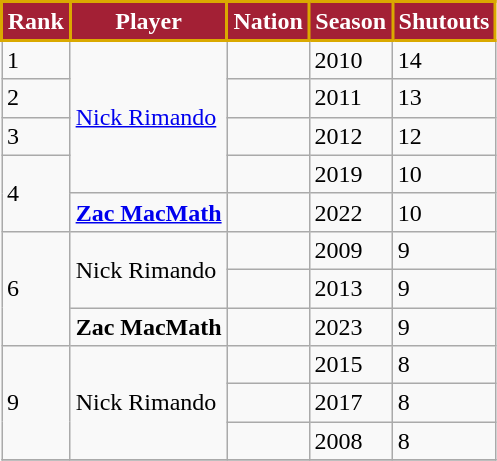<table class="wikitable">
<tr>
</tr>
<tr>
<th style="background:#A32035; color:#FFF; border:2px solid #DAA900;" scope="col">Rank</th>
<th style="background:#A32035; color:#FFF; border:2px solid #DAA900;" scope="col">Player</th>
<th style="background:#A32035; color:#FFF; border:2px solid #DAA900;" scope="col">Nation</th>
<th style="background:#A32035; color:#FFF; border:2px solid #DAA900;" scope="col">Season</th>
<th style="background:#A32035; color:#FFF; border:2px solid #DAA900;" scope="col">Shutouts</th>
</tr>
<tr>
<td>1</td>
<td rowspan="4"><a href='#'>Nick Rimando</a></td>
<td></td>
<td>2010</td>
<td>14</td>
</tr>
<tr>
<td>2</td>
<td></td>
<td>2011</td>
<td>13</td>
</tr>
<tr>
<td>3</td>
<td></td>
<td>2012</td>
<td>12</td>
</tr>
<tr>
<td rowspan="2">4</td>
<td></td>
<td>2019</td>
<td>10</td>
</tr>
<tr>
<td><strong><a href='#'>Zac MacMath</a></strong></td>
<td></td>
<td>2022</td>
<td>10</td>
</tr>
<tr>
<td rowspan="3">6</td>
<td rowspan="2">Nick Rimando</td>
<td></td>
<td>2009</td>
<td>9</td>
</tr>
<tr>
<td></td>
<td>2013</td>
<td>9</td>
</tr>
<tr>
<td><strong>Zac MacMath</strong></td>
<td></td>
<td>2023</td>
<td>9</td>
</tr>
<tr>
<td rowspan="3">9</td>
<td rowspan="3">Nick Rimando</td>
<td></td>
<td>2015</td>
<td>8</td>
</tr>
<tr>
<td></td>
<td>2017</td>
<td>8</td>
</tr>
<tr>
<td></td>
<td>2008</td>
<td>8</td>
</tr>
<tr>
</tr>
</table>
